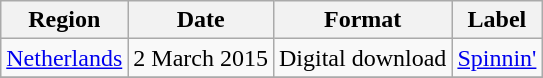<table class=wikitable>
<tr>
<th>Region</th>
<th>Date</th>
<th>Format</th>
<th>Label</th>
</tr>
<tr>
<td><a href='#'>Netherlands</a></td>
<td>2 March 2015</td>
<td>Digital download</td>
<td><a href='#'>Spinnin'</a></td>
</tr>
<tr>
</tr>
</table>
